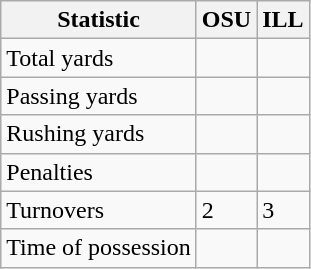<table class="wikitable">
<tr>
<th>Statistic</th>
<th>OSU</th>
<th>ILL</th>
</tr>
<tr>
<td>Total yards</td>
<td></td>
<td></td>
</tr>
<tr>
<td>Passing yards</td>
<td></td>
<td></td>
</tr>
<tr>
<td>Rushing yards</td>
<td></td>
<td></td>
</tr>
<tr>
<td>Penalties</td>
<td></td>
<td></td>
</tr>
<tr>
<td>Turnovers</td>
<td>2</td>
<td>3</td>
</tr>
<tr>
<td>Time of possession</td>
<td></td>
<td></td>
</tr>
</table>
